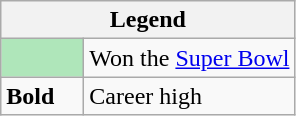<table class="wikitable mw-collapsible">
<tr>
<th colspan="2">Legend</th>
</tr>
<tr>
<td style="background:#afe6ba; width:3em;"></td>
<td>Won the <a href='#'>Super Bowl</a></td>
</tr>
<tr>
<td><strong>Bold</strong></td>
<td>Career high</td>
</tr>
</table>
